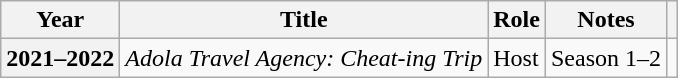<table class="wikitable plainrowheaders">
<tr>
<th scope="col">Year</th>
<th scope="col">Title</th>
<th scope="col">Role</th>
<th scope="col">Notes</th>
<th scope="col"></th>
</tr>
<tr>
<th scope="row">2021–2022</th>
<td><em>Adola Travel Agency: Cheat-ing Trip</em></td>
<td>Host</td>
<td>Season 1–2</td>
<td style="text-align:center"></td>
</tr>
</table>
